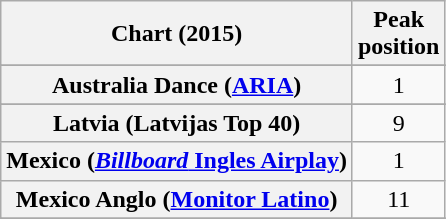<table class="wikitable sortable plainrowheaders" border="1" style="text-align:center;">
<tr>
<th>Chart (2015)</th>
<th>Peak<br>position</th>
</tr>
<tr>
</tr>
<tr>
<th scope="row">Australia Dance (<a href='#'>ARIA</a>)</th>
<td>1</td>
</tr>
<tr>
</tr>
<tr>
</tr>
<tr>
</tr>
<tr>
</tr>
<tr>
</tr>
<tr>
<th scope="row">Latvia (Latvijas Top 40)</th>
<td>9</td>
</tr>
<tr>
<th scope="row">Mexico (<a href='#'><em>Billboard</em> Ingles Airplay</a>)</th>
<td>1</td>
</tr>
<tr>
<th scope="row">Mexico Anglo (<a href='#'>Monitor Latino</a>)</th>
<td>11</td>
</tr>
<tr>
</tr>
<tr>
</tr>
<tr>
</tr>
<tr>
</tr>
<tr>
</tr>
<tr>
</tr>
<tr>
</tr>
<tr>
</tr>
<tr>
</tr>
<tr>
</tr>
<tr>
</tr>
<tr>
</tr>
</table>
